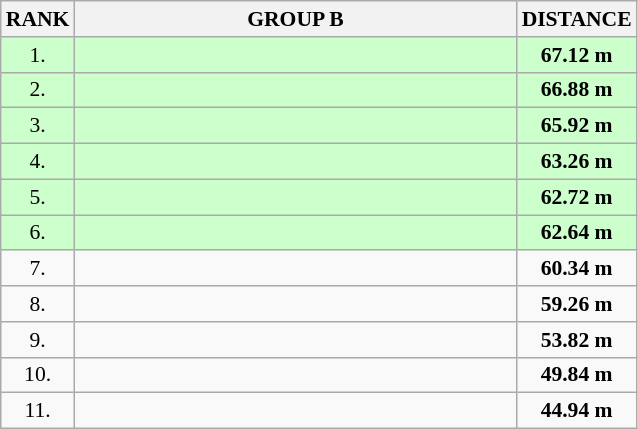<table class="wikitable" style="border-collapse: collapse; font-size: 90%;">
<tr>
<th>RANK</th>
<th style="width: 20em">GROUP B</th>
<th style="width: 5em">DISTANCE</th>
</tr>
<tr style="background:#ccffcc;">
<td align="center">1.</td>
<td></td>
<td align="center"><strong>67.12 m</strong></td>
</tr>
<tr style="background:#ccffcc;">
<td align="center">2.</td>
<td></td>
<td align="center"><strong>66.88 m</strong></td>
</tr>
<tr style="background:#ccffcc;">
<td align="center">3.</td>
<td></td>
<td align="center"><strong>65.92 m</strong></td>
</tr>
<tr style="background:#ccffcc;">
<td align="center">4.</td>
<td></td>
<td align="center"><strong>63.26 m</strong></td>
</tr>
<tr style="background:#ccffcc;">
<td align="center">5.</td>
<td></td>
<td align="center"><strong>62.72 m</strong></td>
</tr>
<tr style="background:#ccffcc;">
<td align="center">6.</td>
<td></td>
<td align="center"><strong>62.64 m</strong></td>
</tr>
<tr>
<td align="center">7.</td>
<td></td>
<td align="center"><strong>60.34 m</strong></td>
</tr>
<tr>
<td align="center">8.</td>
<td></td>
<td align="center"><strong>59.26 m</strong></td>
</tr>
<tr>
<td align="center">9.</td>
<td></td>
<td align="center"><strong>53.82 m</strong></td>
</tr>
<tr>
<td align="center">10.</td>
<td></td>
<td align="center"><strong>49.84 m</strong></td>
</tr>
<tr>
<td align="center">11.</td>
<td></td>
<td align="center"><strong>44.94 m</strong></td>
</tr>
</table>
